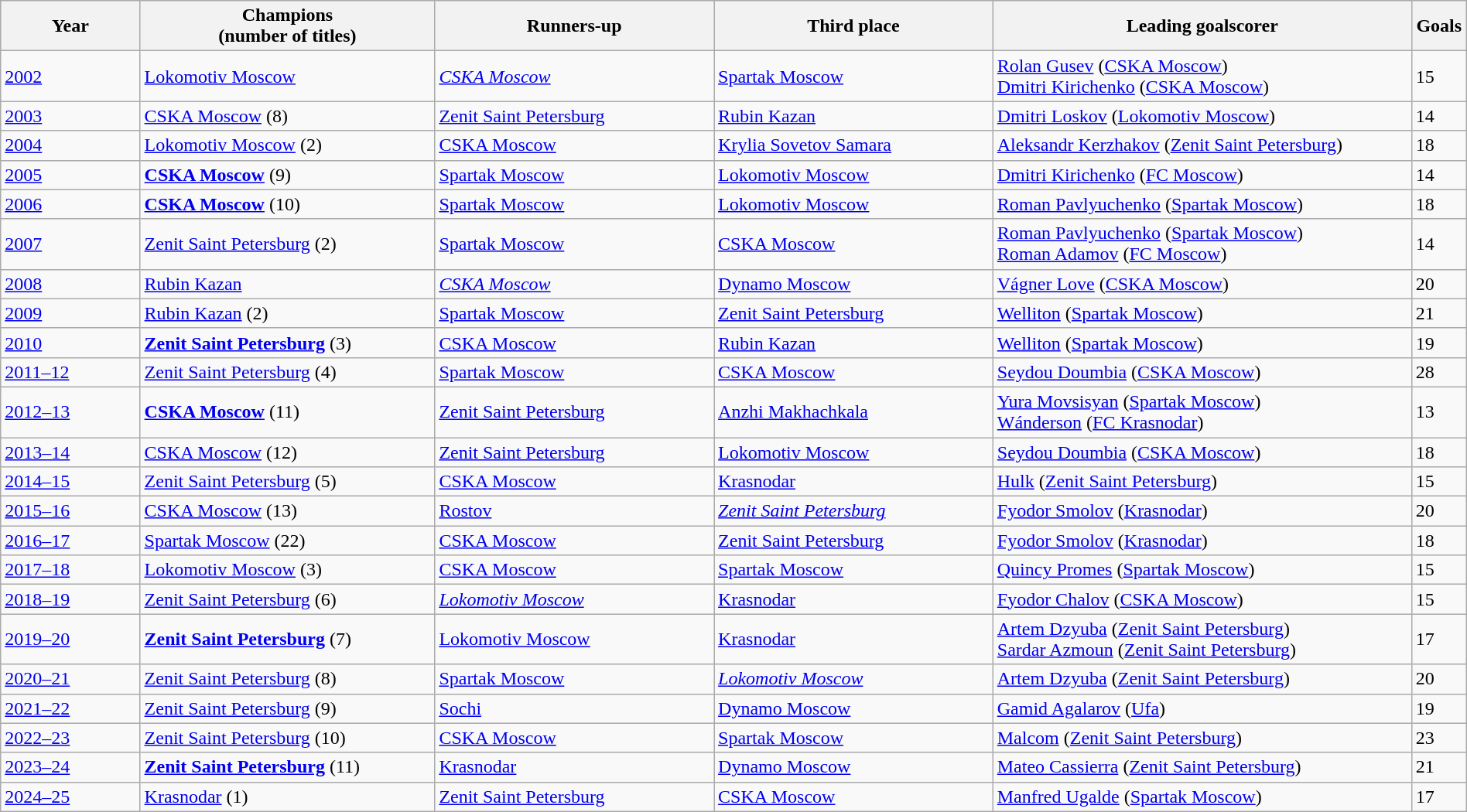<table class="wikitable" style="width:100%;">
<tr>
<th width=9%>Year</th>
<th width=19%>Champions<br>(number of titles)</th>
<th width=18%>Runners-up</th>
<th width=18%>Third place</th>
<th width=27%>Leading goalscorer</th>
<th width=1%>Goals</th>
</tr>
<tr>
<td><a href='#'>2002</a></td>
<td><a href='#'>Lokomotiv Moscow</a></td>
<td><em><a href='#'>CSKA Moscow</a></em></td>
<td><a href='#'>Spartak Moscow</a></td>
<td> <a href='#'>Rolan Gusev</a> (<a href='#'>CSKA Moscow</a>)<br> <a href='#'>Dmitri Kirichenko</a> (<a href='#'>CSKA Moscow</a>)</td>
<td>15</td>
</tr>
<tr>
<td><a href='#'>2003</a></td>
<td><a href='#'>CSKA Moscow</a> (8)</td>
<td><a href='#'>Zenit Saint Petersburg</a></td>
<td><a href='#'>Rubin Kazan</a></td>
<td> <a href='#'>Dmitri Loskov</a> (<a href='#'>Lokomotiv Moscow</a>)</td>
<td>14</td>
</tr>
<tr>
<td><a href='#'>2004</a></td>
<td><a href='#'>Lokomotiv Moscow</a> (2)</td>
<td><a href='#'>CSKA Moscow</a></td>
<td><a href='#'>Krylia Sovetov Samara</a></td>
<td> <a href='#'>Aleksandr Kerzhakov</a> (<a href='#'>Zenit Saint Petersburg</a>)</td>
<td>18</td>
</tr>
<tr>
<td><a href='#'>2005</a></td>
<td><strong><a href='#'>CSKA Moscow</a></strong> (9)</td>
<td><a href='#'>Spartak Moscow</a></td>
<td><a href='#'>Lokomotiv Moscow</a></td>
<td> <a href='#'>Dmitri Kirichenko</a> (<a href='#'>FC Moscow</a>)</td>
<td>14</td>
</tr>
<tr>
<td><a href='#'>2006</a></td>
<td><strong><a href='#'>CSKA Moscow</a></strong> (10)</td>
<td><a href='#'>Spartak Moscow</a></td>
<td><a href='#'>Lokomotiv Moscow</a></td>
<td> <a href='#'>Roman Pavlyuchenko</a> (<a href='#'>Spartak Moscow</a>)</td>
<td>18</td>
</tr>
<tr>
<td><a href='#'>2007</a></td>
<td><a href='#'>Zenit Saint Petersburg</a> (2)</td>
<td><a href='#'>Spartak Moscow</a></td>
<td><a href='#'>CSKA Moscow</a></td>
<td> <a href='#'>Roman Pavlyuchenko</a> (<a href='#'>Spartak Moscow</a>)<br> <a href='#'>Roman Adamov</a> (<a href='#'>FC Moscow</a>)</td>
<td>14</td>
</tr>
<tr>
<td><a href='#'>2008</a></td>
<td><a href='#'>Rubin Kazan</a></td>
<td><em><a href='#'>CSKA Moscow</a></em></td>
<td><a href='#'>Dynamo Moscow</a></td>
<td> <a href='#'>Vágner Love</a> (<a href='#'>CSKA Moscow</a>)</td>
<td>20</td>
</tr>
<tr>
<td><a href='#'>2009</a></td>
<td><a href='#'>Rubin Kazan</a> (2)</td>
<td><a href='#'>Spartak Moscow</a></td>
<td><a href='#'>Zenit Saint Petersburg</a></td>
<td> <a href='#'>Welliton</a> (<a href='#'>Spartak Moscow</a>)</td>
<td>21</td>
</tr>
<tr>
<td><a href='#'>2010</a></td>
<td><strong><a href='#'>Zenit Saint Petersburg</a></strong> (3)</td>
<td><a href='#'>CSKA Moscow</a></td>
<td><a href='#'>Rubin Kazan</a></td>
<td> <a href='#'>Welliton</a> (<a href='#'>Spartak Moscow</a>)</td>
<td>19</td>
</tr>
<tr>
<td><a href='#'>2011–12</a></td>
<td><a href='#'>Zenit Saint Petersburg</a> (4)</td>
<td><a href='#'>Spartak Moscow</a></td>
<td><a href='#'>CSKA Moscow</a></td>
<td> <a href='#'>Seydou Doumbia</a> (<a href='#'>CSKA Moscow</a>)</td>
<td>28</td>
</tr>
<tr>
<td><a href='#'>2012–13</a></td>
<td><strong><a href='#'>CSKA Moscow</a></strong> (11)</td>
<td><a href='#'>Zenit Saint Petersburg</a></td>
<td><a href='#'>Anzhi Makhachkala</a></td>
<td> <a href='#'>Yura Movsisyan</a> (<a href='#'>Spartak Moscow</a>)<br> <a href='#'>Wánderson</a> (<a href='#'>FC Krasnodar</a>)</td>
<td>13</td>
</tr>
<tr>
<td><a href='#'>2013–14</a></td>
<td><a href='#'>CSKA Moscow</a> (12)</td>
<td><a href='#'>Zenit Saint Petersburg</a></td>
<td><a href='#'>Lokomotiv Moscow</a></td>
<td> <a href='#'>Seydou Doumbia</a> (<a href='#'>CSKA Moscow</a>)</td>
<td>18</td>
</tr>
<tr>
<td><a href='#'>2014–15</a></td>
<td><a href='#'>Zenit Saint Petersburg</a> (5)</td>
<td><a href='#'>CSKA Moscow</a></td>
<td><a href='#'>Krasnodar</a></td>
<td> <a href='#'>Hulk</a> (<a href='#'>Zenit Saint Petersburg</a>)</td>
<td>15</td>
</tr>
<tr>
<td><a href='#'>2015–16</a></td>
<td><a href='#'>CSKA Moscow</a> (13)</td>
<td><a href='#'>Rostov</a></td>
<td><em><a href='#'>Zenit Saint Petersburg</a></em></td>
<td> <a href='#'>Fyodor Smolov</a> (<a href='#'>Krasnodar</a>)</td>
<td>20</td>
</tr>
<tr>
<td><a href='#'>2016–17</a></td>
<td><a href='#'>Spartak Moscow</a> (22)</td>
<td><a href='#'>CSKA Moscow</a></td>
<td><a href='#'>Zenit Saint Petersburg</a></td>
<td> <a href='#'>Fyodor Smolov</a> (<a href='#'>Krasnodar</a>)</td>
<td>18</td>
</tr>
<tr>
<td><a href='#'>2017–18</a></td>
<td><a href='#'>Lokomotiv Moscow</a> (3)</td>
<td><a href='#'>CSKA Moscow</a></td>
<td><a href='#'>Spartak Moscow</a></td>
<td> <a href='#'>Quincy Promes</a> (<a href='#'>Spartak Moscow</a>)</td>
<td>15</td>
</tr>
<tr>
<td><a href='#'>2018–19</a></td>
<td><a href='#'>Zenit Saint Petersburg</a> (6)</td>
<td><em><a href='#'>Lokomotiv Moscow</a></em></td>
<td><a href='#'>Krasnodar</a></td>
<td> <a href='#'>Fyodor Chalov</a> (<a href='#'>CSKA Moscow</a>)</td>
<td>15</td>
</tr>
<tr>
<td><a href='#'>2019–20</a></td>
<td><strong><a href='#'>Zenit Saint Petersburg</a></strong> (7)</td>
<td><a href='#'>Lokomotiv Moscow</a></td>
<td><a href='#'>Krasnodar</a></td>
<td> <a href='#'>Artem Dzyuba</a> (<a href='#'>Zenit Saint Petersburg</a>)<br> <a href='#'>Sardar Azmoun</a> (<a href='#'>Zenit Saint Petersburg</a>)</td>
<td>17</td>
</tr>
<tr>
<td><a href='#'>2020–21</a></td>
<td><a href='#'>Zenit Saint Petersburg</a> (8)</td>
<td><a href='#'>Spartak Moscow</a></td>
<td><em><a href='#'>Lokomotiv Moscow</a></em></td>
<td> <a href='#'>Artem Dzyuba</a> (<a href='#'>Zenit Saint Petersburg</a>)</td>
<td>20</td>
</tr>
<tr>
<td><a href='#'>2021–22</a></td>
<td><a href='#'>Zenit Saint Petersburg</a> (9)</td>
<td><a href='#'>Sochi</a></td>
<td><a href='#'>Dynamo Moscow</a></td>
<td> <a href='#'>Gamid Agalarov</a> (<a href='#'>Ufa</a>)</td>
<td>19</td>
</tr>
<tr>
<td><a href='#'>2022–23</a></td>
<td><a href='#'>Zenit Saint Petersburg</a> (10)</td>
<td><a href='#'>CSKA Moscow</a></td>
<td><a href='#'>Spartak Moscow</a></td>
<td> <a href='#'>Malcom</a> (<a href='#'>Zenit Saint Petersburg</a>)</td>
<td>23</td>
</tr>
<tr>
<td><a href='#'>2023–24</a></td>
<td><strong><a href='#'>Zenit Saint Petersburg</a></strong> (11)</td>
<td><a href='#'>Krasnodar</a></td>
<td><a href='#'>Dynamo Moscow</a></td>
<td> <a href='#'>Mateo Cassierra</a> (<a href='#'>Zenit Saint Petersburg</a>)<br></td>
<td>21</td>
</tr>
<tr>
<td><a href='#'>2024–25</a></td>
<td><a href='#'>Krasnodar</a> (1)</td>
<td><a href='#'>Zenit Saint Petersburg</a></td>
<td><a href='#'>CSKA Moscow</a></td>
<td> <a href='#'>Manfred Ugalde</a> (<a href='#'>Spartak Moscow</a>)<br></td>
<td>17</td>
</tr>
</table>
